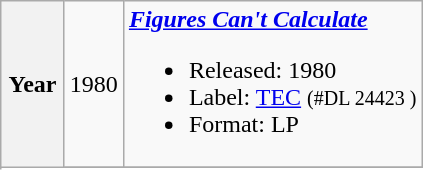<table class="wikitable" style="text-align:center;">
<tr>
<th rowspan="2" style="width:35px;">Year</th>
<td>1980</td>
<td align="left"><strong><em><a href='#'>Figures Can't Calculate</a></em></strong><br><ul><li>Released: 1980</li><li>Label: <a href='#'>TEC</a> <small>(#DL 24423 )</small></li><li>Format: LP</li></ul></td>
</tr>
<tr>
</tr>
</table>
